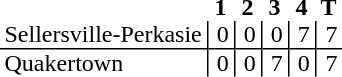<table style="border-collapse: collapse;">
<tr>
<th style="text-align: left;"></th>
<th style="text-align: center; padding: 0px 3px 0px 3px; width:12px;">1</th>
<th style="text-align: center; padding: 0px 3px 0px 3px; width:12px;">2</th>
<th style="text-align: center; padding: 0px 3px 0px 3px; width:12px;">3</th>
<th style="text-align: center; padding: 0px 3px 0px 3px; width:12px;">4</th>
<th style="text-align: center; padding: 0px 3px 0px 3px; width:12px;">T</th>
</tr>
<tr>
<td style="text-align: left; border-bottom: 1px solid black; padding: 0px 3px 0px 3px;">Sellersville-Perkasie</td>
<td style="border-left: 1px solid black; border-bottom: 1px solid black; text-align: right; padding: 0px 3px 0px 3px;">0</td>
<td style="border-left: 1px solid black; border-bottom: 1px solid black; text-align: right; padding: 0px 3px 0px 3px;">0</td>
<td style="border-left: 1px solid black; border-bottom: 1px solid black; text-align: right; padding: 0px 3px 0px 3px;">0</td>
<td style="border-left: 1px solid black; border-bottom: 1px solid black; text-align: right; padding: 0px 3px 0px 3px;">7</td>
<td style="border-left: 1px solid black; border-bottom: 1px solid black; text-align: right; padding: 0px 3px 0px 3px;">7</td>
</tr>
<tr>
<td style="text-align: left; padding: 0px 3px 0px 3px;">Quakertown</td>
<td style="border-left: 1px solid black; text-align: right; padding: 0px 3px 0px 3px;">0</td>
<td style="border-left: 1px solid black; text-align: right; padding: 0px 3px 0px 3px;">0</td>
<td style="border-left: 1px solid black; text-align: right; padding: 0px 3px 0px 3px;">7</td>
<td style="border-left: 1px solid black; text-align: right; padding: 0px 3px 0px 3px;">0</td>
<td style="border-left: 1px solid black; text-align: right; padding: 0px 3px 0px 3px;">7</td>
</tr>
</table>
